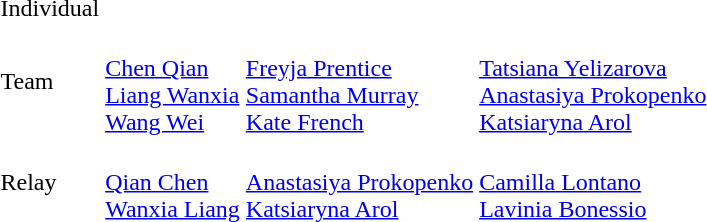<table>
<tr>
<td>Individual</td>
<td></td>
<td></td>
<td></td>
</tr>
<tr>
<td>Team</td>
<td><br><a href='#'>Chen Qian</a><br><a href='#'>Liang Wanxia</a><br><a href='#'>Wang Wei</a></td>
<td><br><a href='#'>Freyja Prentice</a><br><a href='#'>Samantha Murray</a><br><a href='#'>Kate French</a></td>
<td><br><a href='#'>Tatsiana Yelizarova</a><br><a href='#'>Anastasiya Prokopenko</a><br><a href='#'>Katsiaryna Arol</a></td>
</tr>
<tr>
<td>Relay</td>
<td><br><a href='#'>Qian Chen</a><br><a href='#'>Wanxia Liang</a></td>
<td><br><a href='#'>Anastasiya Prokopenko</a><br><a href='#'>Katsiaryna Arol</a></td>
<td><br><a href='#'>Camilla Lontano</a><br><a href='#'>Lavinia Bonessio</a></td>
</tr>
</table>
